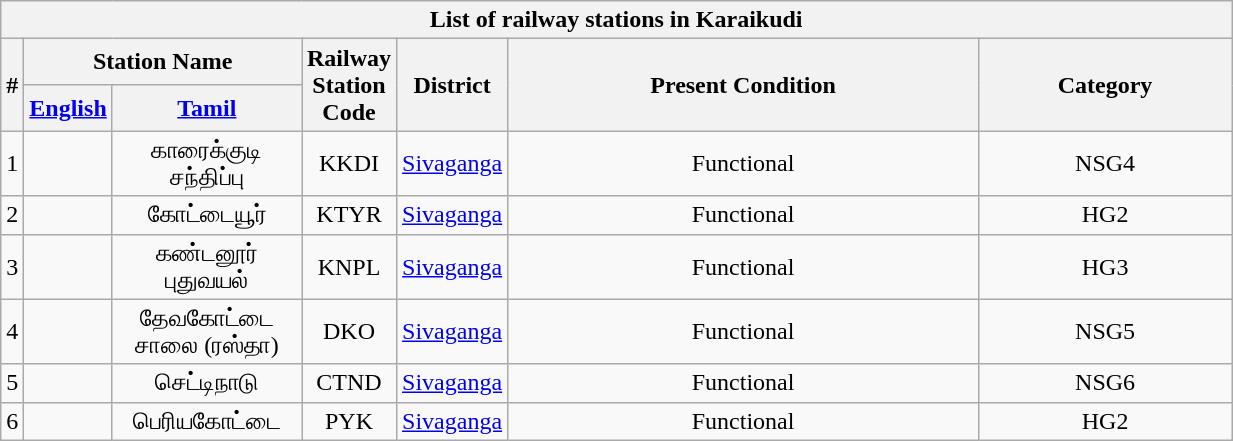<table class="wikitable"  style="text-align:center; width:65%;">
<tr>
<th colspan="13"><span><strong>List of railway stations in Karaikudi </strong></span></th>
</tr>
<tr>
<th style="width:1%;" rowspan="2">#</th>
<th style="width:20%;" colspan="2">Station Name</th>
<th style="width:1%;" rowspan="2">Railway Station Code</th>
<th style="width:5%;" rowspan="2">District</th>
<th rowspan="2">Present Condition</th>
<th rowspan="2">Category</th>
</tr>
<tr>
<th><a href='#'>English</a></th>
<th><a href='#'>Tamil</a></th>
</tr>
<tr>
<td>1</td>
<td></td>
<td>காரைக்குடி சந்திப்பு</td>
<td>KKDI</td>
<td><a href='#'>Sivaganga</a></td>
<td>Functional</td>
<td>NSG4</td>
</tr>
<tr>
<td>2</td>
<td></td>
<td>கோட்டையூர்</td>
<td>KTYR</td>
<td><a href='#'>Sivaganga</a></td>
<td>Functional</td>
<td>HG2</td>
</tr>
<tr>
<td>3</td>
<td></td>
<td>கண்டனூர் புதுவயல்</td>
<td>KNPL</td>
<td><a href='#'>Sivaganga</a></td>
<td>Functional</td>
<td>HG3</td>
</tr>
<tr>
<td>4</td>
<td></td>
<td>தேவகோட்டை சாலை (ரஸ்தா)</td>
<td>DKO</td>
<td><a href='#'>Sivaganga</a></td>
<td>Functional</td>
<td>NSG5</td>
</tr>
<tr>
<td>5</td>
<td></td>
<td>செட்டிநாடு</td>
<td>CTND</td>
<td><a href='#'>Sivaganga</a></td>
<td>Functional</td>
<td>NSG6</td>
</tr>
<tr>
<td>6</td>
<td></td>
<td>பெரியகோட்டை</td>
<td>PYK</td>
<td><a href='#'>Sivaganga</a></td>
<td>Functional</td>
<td>HG2</td>
</tr>
</table>
